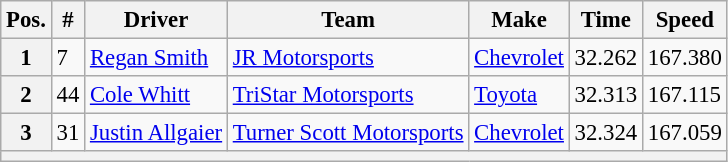<table class="wikitable" style="font-size:95%">
<tr>
<th>Pos.</th>
<th>#</th>
<th>Driver</th>
<th>Team</th>
<th>Make</th>
<th>Time</th>
<th>Speed</th>
</tr>
<tr>
<th>1</th>
<td>7</td>
<td><a href='#'>Regan Smith</a></td>
<td><a href='#'>JR Motorsports</a></td>
<td><a href='#'>Chevrolet</a></td>
<td>32.262</td>
<td>167.380</td>
</tr>
<tr>
<th>2</th>
<td>44</td>
<td><a href='#'>Cole Whitt</a></td>
<td><a href='#'>TriStar Motorsports</a></td>
<td><a href='#'>Toyota</a></td>
<td>32.313</td>
<td>167.115</td>
</tr>
<tr>
<th>3</th>
<td>31</td>
<td><a href='#'>Justin Allgaier</a></td>
<td><a href='#'>Turner Scott Motorsports</a></td>
<td><a href='#'>Chevrolet</a></td>
<td>32.324</td>
<td>167.059</td>
</tr>
<tr>
<th colspan="7"></th>
</tr>
</table>
